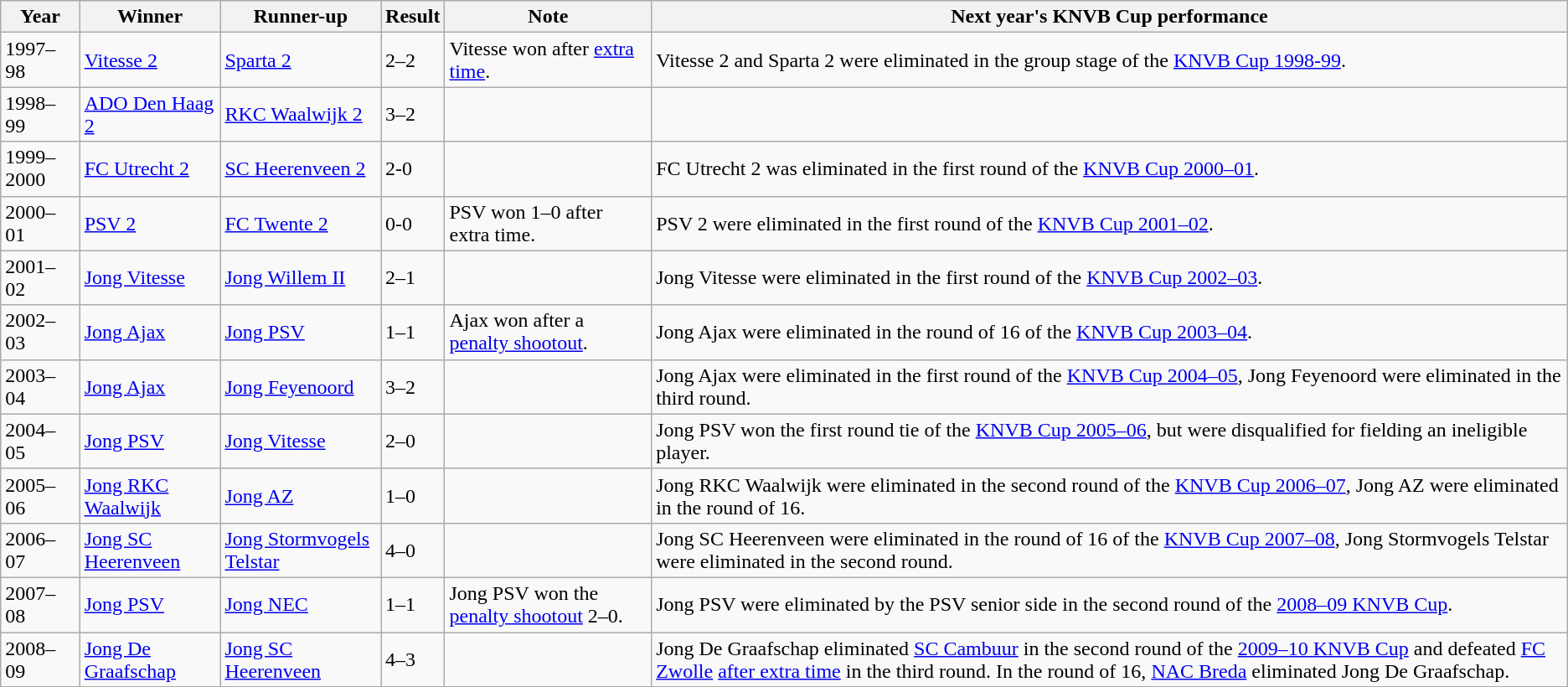<table class="wikitable">
<tr>
<th>Year</th>
<th>Winner</th>
<th>Runner-up</th>
<th>Result</th>
<th>Note</th>
<th>Next year's KNVB Cup performance</th>
</tr>
<tr>
<td>1997–98</td>
<td><a href='#'>Vitesse 2</a></td>
<td><a href='#'>Sparta 2</a></td>
<td>2–2</td>
<td>Vitesse won after <a href='#'>extra time</a>.</td>
<td>Vitesse 2 and Sparta 2 were eliminated in the group stage of the <a href='#'>KNVB Cup 1998-99</a>.</td>
</tr>
<tr>
<td>1998–99</td>
<td><a href='#'>ADO Den Haag 2</a></td>
<td><a href='#'>RKC Waalwijk 2</a></td>
<td>3–2</td>
<td></td>
<td></td>
</tr>
<tr>
<td>1999–2000</td>
<td><a href='#'>FC Utrecht 2</a></td>
<td><a href='#'>SC Heerenveen 2</a></td>
<td>2-0</td>
<td></td>
<td>FC Utrecht 2 was eliminated in the first round of the <a href='#'>KNVB Cup 2000–01</a>.</td>
</tr>
<tr>
<td>2000–01</td>
<td><a href='#'>PSV 2</a></td>
<td><a href='#'>FC Twente 2</a></td>
<td>0-0</td>
<td>PSV won 1–0 after extra time.</td>
<td>PSV 2 were eliminated in the first round of the <a href='#'>KNVB Cup 2001–02</a>.</td>
</tr>
<tr>
<td>2001–02</td>
<td><a href='#'>Jong Vitesse</a></td>
<td><a href='#'>Jong Willem II</a></td>
<td>2–1</td>
<td></td>
<td>Jong Vitesse were eliminated in the first round of the <a href='#'>KNVB Cup 2002–03</a>.</td>
</tr>
<tr>
<td>2002–03</td>
<td><a href='#'>Jong Ajax</a></td>
<td><a href='#'>Jong PSV</a></td>
<td>1–1</td>
<td>Ajax won after a <a href='#'>penalty shootout</a>.</td>
<td>Jong Ajax were eliminated in the round of 16 of the <a href='#'>KNVB Cup 2003–04</a>.</td>
</tr>
<tr>
<td>2003–04</td>
<td><a href='#'>Jong Ajax</a></td>
<td><a href='#'>Jong Feyenoord</a></td>
<td>3–2</td>
<td></td>
<td>Jong Ajax were eliminated in the first round of the <a href='#'>KNVB Cup 2004–05</a>, Jong Feyenoord were eliminated in the third round.</td>
</tr>
<tr>
<td>2004–05</td>
<td><a href='#'>Jong PSV</a></td>
<td><a href='#'>Jong Vitesse</a></td>
<td>2–0</td>
<td></td>
<td>Jong PSV won the first round tie of the <a href='#'>KNVB Cup 2005–06</a>, but were disqualified for fielding an ineligible player.</td>
</tr>
<tr>
<td>2005–06</td>
<td><a href='#'>Jong RKC Waalwijk</a></td>
<td><a href='#'>Jong AZ</a></td>
<td>1–0</td>
<td></td>
<td>Jong RKC Waalwijk were eliminated in the second round of the <a href='#'>KNVB Cup 2006–07</a>, Jong AZ were eliminated in the round of 16.</td>
</tr>
<tr>
<td>2006–07</td>
<td><a href='#'>Jong SC Heerenveen</a></td>
<td><a href='#'>Jong Stormvogels Telstar</a></td>
<td>4–0</td>
<td></td>
<td>Jong SC Heerenveen were eliminated in the round of 16 of the <a href='#'>KNVB Cup 2007–08</a>, Jong Stormvogels Telstar were eliminated in the second round.</td>
</tr>
<tr>
<td>2007–08</td>
<td><a href='#'>Jong PSV</a></td>
<td><a href='#'>Jong NEC</a></td>
<td>1–1</td>
<td>Jong PSV won the <a href='#'>penalty shootout</a> 2–0.</td>
<td>Jong PSV were eliminated by the PSV senior side in the second round of the <a href='#'>2008–09 KNVB Cup</a>.</td>
</tr>
<tr>
<td>2008–09</td>
<td><a href='#'>Jong De Graafschap</a></td>
<td><a href='#'>Jong SC Heerenveen</a></td>
<td>4–3</td>
<td></td>
<td>Jong De Graafschap eliminated <a href='#'>SC Cambuur</a> in the second round of the <a href='#'>2009–10 KNVB Cup</a> and defeated <a href='#'>FC Zwolle</a> <a href='#'>after extra time</a> in the third round. In the round of 16, <a href='#'>NAC Breda</a> eliminated Jong De Graafschap.</td>
</tr>
</table>
